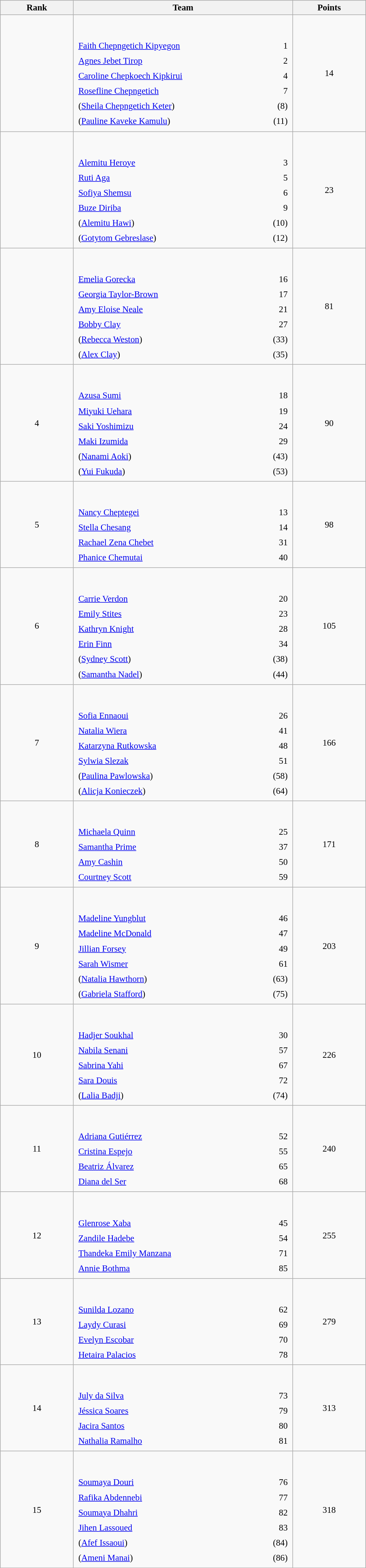<table class="wikitable sortable" style=" text-align:center; font-size:95%;" width="50%">
<tr>
<th width=10%>Rank</th>
<th width=30%>Team</th>
<th width=10%>Points</th>
</tr>
<tr>
<td align=center></td>
<td align=left> <br><br><table width=100%>
<tr>
<td align=left style="border:0"><a href='#'>Faith Chepngetich Kipyegon</a></td>
<td align=right style="border:0">1</td>
</tr>
<tr>
<td align=left style="border:0"><a href='#'>Agnes Jebet Tirop</a></td>
<td align=right style="border:0">2</td>
</tr>
<tr>
<td align=left style="border:0"><a href='#'>Caroline Chepkoech Kipkirui</a></td>
<td align=right style="border:0">4</td>
</tr>
<tr>
<td align=left style="border:0"><a href='#'>Rosefline Chepngetich</a></td>
<td align=right style="border:0">7</td>
</tr>
<tr>
<td align=left style="border:0">(<a href='#'>Sheila Chepngetich Keter</a>)</td>
<td align=right style="border:0">(8)</td>
</tr>
<tr>
<td align=left style="border:0">(<a href='#'>Pauline Kaveke Kamulu</a>)</td>
<td align=right style="border:0">(11)</td>
</tr>
</table>
</td>
<td>14</td>
</tr>
<tr>
<td align=center></td>
<td align=left> <br><br><table width=100%>
<tr>
<td align=left style="border:0"><a href='#'>Alemitu Heroye</a></td>
<td align=right style="border:0">3</td>
</tr>
<tr>
<td align=left style="border:0"><a href='#'>Ruti Aga</a></td>
<td align=right style="border:0">5</td>
</tr>
<tr>
<td align=left style="border:0"><a href='#'>Sofiya Shemsu</a></td>
<td align=right style="border:0">6</td>
</tr>
<tr>
<td align=left style="border:0"><a href='#'>Buze Diriba</a></td>
<td align=right style="border:0">9</td>
</tr>
<tr>
<td align=left style="border:0">(<a href='#'>Alemitu Hawi</a>)</td>
<td align=right style="border:0">(10)</td>
</tr>
<tr>
<td align=left style="border:0">(<a href='#'>Gotytom Gebreslase</a>)</td>
<td align=right style="border:0">(12)</td>
</tr>
</table>
</td>
<td>23</td>
</tr>
<tr>
<td align=center></td>
<td align=left> <br><br><table width=100%>
<tr>
<td align=left style="border:0"><a href='#'>Emelia Gorecka</a></td>
<td align=right style="border:0">16</td>
</tr>
<tr>
<td align=left style="border:0"><a href='#'>Georgia Taylor-Brown</a></td>
<td align=right style="border:0">17</td>
</tr>
<tr>
<td align=left style="border:0"><a href='#'>Amy Eloise Neale</a></td>
<td align=right style="border:0">21</td>
</tr>
<tr>
<td align=left style="border:0"><a href='#'>Bobby Clay</a></td>
<td align=right style="border:0">27</td>
</tr>
<tr>
<td align=left style="border:0">(<a href='#'>Rebecca Weston</a>)</td>
<td align=right style="border:0">(33)</td>
</tr>
<tr>
<td align=left style="border:0">(<a href='#'>Alex Clay</a>)</td>
<td align=right style="border:0">(35)</td>
</tr>
</table>
</td>
<td>81</td>
</tr>
<tr>
<td align=center>4</td>
<td align=left> <br><br><table width=100%>
<tr>
<td align=left style="border:0"><a href='#'>Azusa Sumi</a></td>
<td align=right style="border:0">18</td>
</tr>
<tr>
<td align=left style="border:0"><a href='#'>Miyuki Uehara</a></td>
<td align=right style="border:0">19</td>
</tr>
<tr>
<td align=left style="border:0"><a href='#'>Saki Yoshimizu</a></td>
<td align=right style="border:0">24</td>
</tr>
<tr>
<td align=left style="border:0"><a href='#'>Maki Izumida</a></td>
<td align=right style="border:0">29</td>
</tr>
<tr>
<td align=left style="border:0">(<a href='#'>Nanami Aoki</a>)</td>
<td align=right style="border:0">(43)</td>
</tr>
<tr>
<td align=left style="border:0">(<a href='#'>Yui Fukuda</a>)</td>
<td align=right style="border:0">(53)</td>
</tr>
</table>
</td>
<td>90</td>
</tr>
<tr>
<td align=center>5</td>
<td align=left> <br><br><table width=100%>
<tr>
<td align=left style="border:0"><a href='#'>Nancy Cheptegei</a></td>
<td align=right style="border:0">13</td>
</tr>
<tr>
<td align=left style="border:0"><a href='#'>Stella Chesang</a></td>
<td align=right style="border:0">14</td>
</tr>
<tr>
<td align=left style="border:0"><a href='#'>Rachael Zena Chebet</a></td>
<td align=right style="border:0">31</td>
</tr>
<tr>
<td align=left style="border:0"><a href='#'>Phanice Chemutai</a></td>
<td align=right style="border:0">40</td>
</tr>
</table>
</td>
<td>98</td>
</tr>
<tr>
<td align=center>6</td>
<td align=left> <br><br><table width=100%>
<tr>
<td align=left style="border:0"><a href='#'>Carrie Verdon</a></td>
<td align=right style="border:0">20</td>
</tr>
<tr>
<td align=left style="border:0"><a href='#'>Emily Stites</a></td>
<td align=right style="border:0">23</td>
</tr>
<tr>
<td align=left style="border:0"><a href='#'>Kathryn Knight</a></td>
<td align=right style="border:0">28</td>
</tr>
<tr>
<td align=left style="border:0"><a href='#'>Erin Finn</a></td>
<td align=right style="border:0">34</td>
</tr>
<tr>
<td align=left style="border:0">(<a href='#'>Sydney Scott</a>)</td>
<td align=right style="border:0">(38)</td>
</tr>
<tr>
<td align=left style="border:0">(<a href='#'>Samantha Nadel</a>)</td>
<td align=right style="border:0">(44)</td>
</tr>
</table>
</td>
<td>105</td>
</tr>
<tr>
<td align=center>7</td>
<td align=left> <br><br><table width=100%>
<tr>
<td align=left style="border:0"><a href='#'>Sofia Ennaoui</a></td>
<td align=right style="border:0">26</td>
</tr>
<tr>
<td align=left style="border:0"><a href='#'>Natalia Wiera</a></td>
<td align=right style="border:0">41</td>
</tr>
<tr>
<td align=left style="border:0"><a href='#'>Katarzyna Rutkowska</a></td>
<td align=right style="border:0">48</td>
</tr>
<tr>
<td align=left style="border:0"><a href='#'>Sylwia Slezak</a></td>
<td align=right style="border:0">51</td>
</tr>
<tr>
<td align=left style="border:0">(<a href='#'>Paulina Pawlowska</a>)</td>
<td align=right style="border:0">(58)</td>
</tr>
<tr>
<td align=left style="border:0">(<a href='#'>Alicja Konieczek</a>)</td>
<td align=right style="border:0">(64)</td>
</tr>
</table>
</td>
<td>166</td>
</tr>
<tr>
<td align=center>8</td>
<td align=left> <br><br><table width=100%>
<tr>
<td align=left style="border:0"><a href='#'>Michaela Quinn</a></td>
<td align=right style="border:0">25</td>
</tr>
<tr>
<td align=left style="border:0"><a href='#'>Samantha Prime</a></td>
<td align=right style="border:0">37</td>
</tr>
<tr>
<td align=left style="border:0"><a href='#'>Amy Cashin</a></td>
<td align=right style="border:0">50</td>
</tr>
<tr>
<td align=left style="border:0"><a href='#'>Courtney Scott</a></td>
<td align=right style="border:0">59</td>
</tr>
</table>
</td>
<td>171</td>
</tr>
<tr>
<td align=center>9</td>
<td align=left> <br><br><table width=100%>
<tr>
<td align=left style="border:0"><a href='#'>Madeline Yungblut</a></td>
<td align=right style="border:0">46</td>
</tr>
<tr>
<td align=left style="border:0"><a href='#'>Madeline McDonald</a></td>
<td align=right style="border:0">47</td>
</tr>
<tr>
<td align=left style="border:0"><a href='#'>Jillian Forsey</a></td>
<td align=right style="border:0">49</td>
</tr>
<tr>
<td align=left style="border:0"><a href='#'>Sarah Wismer</a></td>
<td align=right style="border:0">61</td>
</tr>
<tr>
<td align=left style="border:0">(<a href='#'>Natalia Hawthorn</a>)</td>
<td align=right style="border:0">(63)</td>
</tr>
<tr>
<td align=left style="border:0">(<a href='#'>Gabriela Stafford</a>)</td>
<td align=right style="border:0">(75)</td>
</tr>
</table>
</td>
<td>203</td>
</tr>
<tr>
<td align=center>10</td>
<td align=left> <br><br><table width=100%>
<tr>
<td align=left style="border:0"><a href='#'>Hadjer Soukhal</a></td>
<td align=right style="border:0">30</td>
</tr>
<tr>
<td align=left style="border:0"><a href='#'>Nabila Senani</a></td>
<td align=right style="border:0">57</td>
</tr>
<tr>
<td align=left style="border:0"><a href='#'>Sabrina Yahi</a></td>
<td align=right style="border:0">67</td>
</tr>
<tr>
<td align=left style="border:0"><a href='#'>Sara Douis</a></td>
<td align=right style="border:0">72</td>
</tr>
<tr>
<td align=left style="border:0">(<a href='#'>Lalia Badji</a>)</td>
<td align=right style="border:0">(74)</td>
</tr>
</table>
</td>
<td>226</td>
</tr>
<tr>
<td align=center>11</td>
<td align=left> <br><br><table width=100%>
<tr>
<td align=left style="border:0"><a href='#'>Adriana Gutiérrez</a></td>
<td align=right style="border:0">52</td>
</tr>
<tr>
<td align=left style="border:0"><a href='#'>Cristina Espejo</a></td>
<td align=right style="border:0">55</td>
</tr>
<tr>
<td align=left style="border:0"><a href='#'>Beatriz Álvarez</a></td>
<td align=right style="border:0">65</td>
</tr>
<tr>
<td align=left style="border:0"><a href='#'>Diana del Ser</a></td>
<td align=right style="border:0">68</td>
</tr>
</table>
</td>
<td>240</td>
</tr>
<tr>
<td align=center>12</td>
<td align=left> <br><br><table width=100%>
<tr>
<td align=left style="border:0"><a href='#'>Glenrose Xaba</a></td>
<td align=right style="border:0">45</td>
</tr>
<tr>
<td align=left style="border:0"><a href='#'>Zandile Hadebe</a></td>
<td align=right style="border:0">54</td>
</tr>
<tr>
<td align=left style="border:0"><a href='#'>Thandeka Emily Manzana</a></td>
<td align=right style="border:0">71</td>
</tr>
<tr>
<td align=left style="border:0"><a href='#'>Annie Bothma</a></td>
<td align=right style="border:0">85</td>
</tr>
</table>
</td>
<td>255</td>
</tr>
<tr>
<td align=center>13</td>
<td align=left> <br><br><table width=100%>
<tr>
<td align=left style="border:0"><a href='#'>Sunilda Lozano</a></td>
<td align=right style="border:0">62</td>
</tr>
<tr>
<td align=left style="border:0"><a href='#'>Laydy Curasi</a></td>
<td align=right style="border:0">69</td>
</tr>
<tr>
<td align=left style="border:0"><a href='#'>Evelyn Escobar</a></td>
<td align=right style="border:0">70</td>
</tr>
<tr>
<td align=left style="border:0"><a href='#'>Hetaira Palacios</a></td>
<td align=right style="border:0">78</td>
</tr>
</table>
</td>
<td>279</td>
</tr>
<tr>
<td align=center>14</td>
<td align=left> <br><br><table width=100%>
<tr>
<td align=left style="border:0"><a href='#'>July da Silva</a></td>
<td align=right style="border:0">73</td>
</tr>
<tr>
<td align=left style="border:0"><a href='#'>Jéssica Soares</a></td>
<td align=right style="border:0">79</td>
</tr>
<tr>
<td align=left style="border:0"><a href='#'>Jacira Santos</a></td>
<td align=right style="border:0">80</td>
</tr>
<tr>
<td align=left style="border:0"><a href='#'>Nathalia Ramalho</a></td>
<td align=right style="border:0">81</td>
</tr>
</table>
</td>
<td>313</td>
</tr>
<tr>
<td align=center>15</td>
<td align=left> <br><br><table width=100%>
<tr>
<td align=left style="border:0"><a href='#'>Soumaya Douri</a></td>
<td align=right style="border:0">76</td>
</tr>
<tr>
<td align=left style="border:0"><a href='#'>Rafika Abdennebi</a></td>
<td align=right style="border:0">77</td>
</tr>
<tr>
<td align=left style="border:0"><a href='#'>Soumaya Dhahri</a></td>
<td align=right style="border:0">82</td>
</tr>
<tr>
<td align=left style="border:0"><a href='#'>Jihen Lassoued</a></td>
<td align=right style="border:0">83</td>
</tr>
<tr>
<td align=left style="border:0">(<a href='#'>Afef Issaoui</a>)</td>
<td align=right style="border:0">(84)</td>
</tr>
<tr>
<td align=left style="border:0">(<a href='#'>Ameni Manai</a>)</td>
<td align=right style="border:0">(86)</td>
</tr>
</table>
</td>
<td>318</td>
</tr>
</table>
